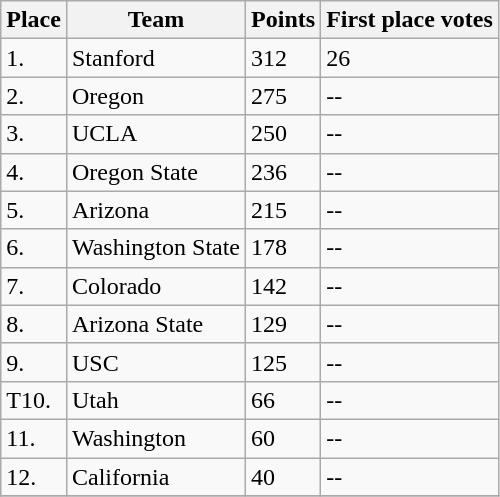<table class="wikitable">
<tr>
<th>Place</th>
<th>Team</th>
<th>Points</th>
<th>First place votes</th>
</tr>
<tr>
<td>1.</td>
<td ! style=>Stanford</td>
<td>312</td>
<td>26</td>
</tr>
<tr>
<td>2.</td>
<td ! style=>Oregon</td>
<td>275</td>
<td>--</td>
</tr>
<tr>
<td>3.</td>
<td ! style=>UCLA</td>
<td>250</td>
<td>--</td>
</tr>
<tr>
<td>4.</td>
<td ! style=>Oregon State</td>
<td>236</td>
<td>--</td>
</tr>
<tr>
<td>5.</td>
<td ! style=>Arizona</td>
<td>215</td>
<td>--</td>
</tr>
<tr>
<td>6.</td>
<td ! style=>Washington State</td>
<td>178</td>
<td>--</td>
</tr>
<tr>
<td>7.</td>
<td ! style=>Colorado</td>
<td>142</td>
<td>--</td>
</tr>
<tr>
<td>8.</td>
<td ! style=>Arizona State</td>
<td>129</td>
<td>--</td>
</tr>
<tr>
<td>9.</td>
<td ! style=>USC</td>
<td>125</td>
<td>--</td>
</tr>
<tr>
<td>T10.</td>
<td ! style=>Utah</td>
<td>66</td>
<td>--</td>
</tr>
<tr>
<td>11.</td>
<td ! style=>Washington</td>
<td>60</td>
<td>--</td>
</tr>
<tr>
<td>12.</td>
<td ! style=>California</td>
<td>40</td>
<td>--</td>
</tr>
<tr>
</tr>
</table>
